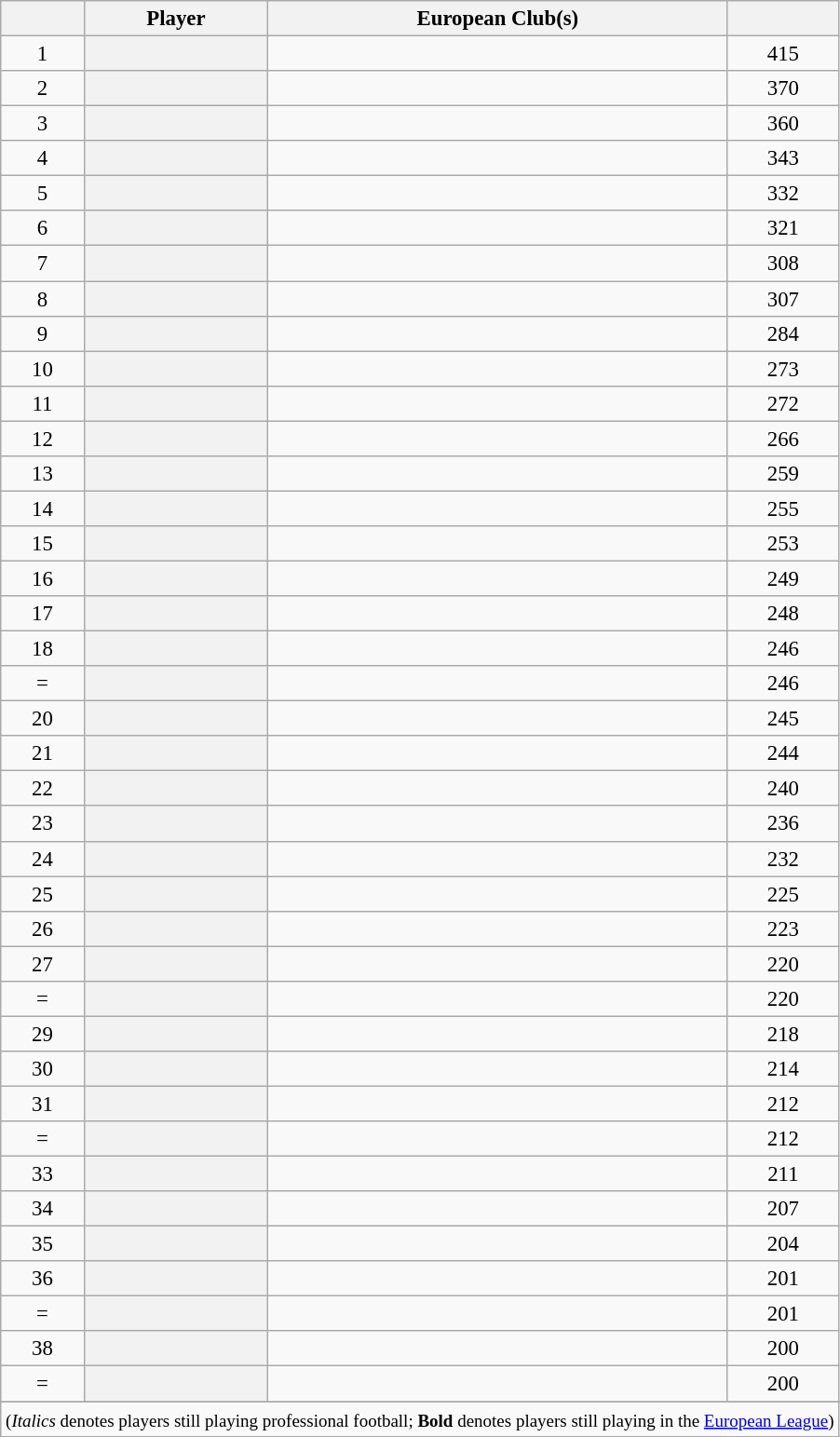<table class="wikitable plainrowheaders sortable" style="text-align:center;font-size:95%">
<tr>
<th scope="col"></th>
<th scope="col">Player</th>
<th scope="col" class="unsortable">European Club(s)</th>
<th scope="col"></th>
</tr>
<tr>
<td>1</td>
<th scope="row" style="text-align:left;"></th>
<td style="text-align:left;"></td>
<td>415</td>
</tr>
<tr>
<td>2</td>
<th scope="row" style="text-align:left;"><strong></strong></th>
<td style="text-align:left;"></td>
<td>370</td>
</tr>
<tr>
<td>3</td>
<th scope="row" style="text-align:left;"></th>
<td style="text-align:left;"></td>
<td>360</td>
</tr>
<tr>
<td>4</td>
<th scope="row" style="text-align:left;"></th>
<td style="text-align:left;"></td>
<td>343</td>
</tr>
<tr>
<td>5</td>
<th scope="row" style="text-align:left;"><strong></strong></th>
<td style="text-align:left;"></td>
<td>332</td>
</tr>
<tr>
<td>6</td>
<th scope="row" style="text-align:left;"></th>
<td style="text-align:left;"></td>
<td>321</td>
</tr>
<tr>
<td>7</td>
<th scope="row" style="text-align:left;"></th>
<td style="text-align:left;"></td>
<td>308</td>
</tr>
<tr>
<td>8</td>
<th scope="row" style="text-align:left;"></th>
<td style="text-align:left;"></td>
<td>307</td>
</tr>
<tr>
<td>9</td>
<th scope="row" style="text-align:left;"><em></em></th>
<td style="text-align:left;"></td>
<td>284</td>
</tr>
<tr>
<td>10</td>
<th scope="row" style="text-align:left;"></th>
<td style="text-align:left;"></td>
<td>273</td>
</tr>
<tr>
<td>11</td>
<th scope="row" style="text-align:left;"><strong></strong></th>
<td style="text-align:left;"></td>
<td>272</td>
</tr>
<tr>
<td>12</td>
<th scope="row" style="text-align:left;"></th>
<td style="text-align:left;"></td>
<td>266</td>
</tr>
<tr>
<td>13</td>
<th scope="row" style="text-align:left;"><em></em></th>
<td style="text-align:left;"></td>
<td>259</td>
</tr>
<tr>
<td>14</td>
<th scope="row" style="text-align:left;"><strong></strong></th>
<td style="text-align:left;"></td>
<td>255</td>
</tr>
<tr>
<td>15</td>
<th scope="row" style="text-align:left;"></th>
<td style="text-align:left;"></td>
<td>253</td>
</tr>
<tr>
<td>16</td>
<th scope="row" style="text-align:left;"><em></em></th>
<td style="text-align:left;"></td>
<td>249</td>
</tr>
<tr>
<td>17</td>
<th scope="row" style="text-align:left;"></th>
<td style="text-align:left;"></td>
<td>248</td>
</tr>
<tr>
<td>18</td>
<th scope="row" style="text-align:left;"></th>
<td style="text-align:left;"></td>
<td>246</td>
</tr>
<tr>
<td>=</td>
<th scope="row" style="text-align:left;"></th>
<td style="text-align:left;"></td>
<td>246</td>
</tr>
<tr>
<td>20</td>
<th scope="row" style="text-align:left;"></th>
<td style="text-align:left;"></td>
<td>245</td>
</tr>
<tr>
<td>21</td>
<th scope="row" style="text-align:left;"></th>
<td style="text-align:left;"></td>
<td>244</td>
</tr>
<tr>
<td>22</td>
<th scope="row" style="text-align:left;"></th>
<td style="text-align:left;"></td>
<td>240</td>
</tr>
<tr>
<td>23</td>
<th scope="row" style="text-align:left;"><strong></strong></th>
<td style="text-align:left;"></td>
<td>236</td>
</tr>
<tr>
<td>24</td>
<th scope="row" style="text-align:left;"><em></em></th>
<td style="text-align:left;"></td>
<td>232</td>
</tr>
<tr>
<td>25</td>
<th scope="row" style="text-align:left;"></th>
<td style="text-align:left;"></td>
<td>225</td>
</tr>
<tr>
<td>26</td>
<th scope="row" style="text-align:left;"></th>
<td style="text-align:left;"></td>
<td>223</td>
</tr>
<tr>
<td>27</td>
<th scope="row" style="text-align:left;"></th>
<td style="text-align:left;"></td>
<td>220</td>
</tr>
<tr>
<td>=</td>
<th scope="row" style="text-align:left;"><strong></strong></th>
<td style="text-align:left;"></td>
<td>220</td>
</tr>
<tr>
<td>29</td>
<th scope="row" style="text-align:left;"></th>
<td style="text-align:left;"></td>
<td>218</td>
</tr>
<tr>
<td>30</td>
<th scope="row" style="text-align:left;"></th>
<td style="text-align:left;"></td>
<td>214</td>
</tr>
<tr>
<td>31</td>
<th scope="row" style="text-align:left;"></th>
<td style="text-align:left;"></td>
<td>212</td>
</tr>
<tr>
<td>=</td>
<th scope="row" style="text-align:left;"></th>
<td style="text-align:left;"></td>
<td>212</td>
</tr>
<tr>
<td>33</td>
<th scope="row" style="text-align:left;"></th>
<td style="text-align:left;"></td>
<td>211</td>
</tr>
<tr>
<td>34</td>
<th scope="row" style="text-align:left;"></th>
<td style="text-align:left;"></td>
<td>207</td>
</tr>
<tr>
<td>35</td>
<th scope="row" style="text-align:left;"></th>
<td style="text-align:left;"></td>
<td>204</td>
</tr>
<tr>
<td>36</td>
<th scope="row" style="text-align:left;"></th>
<td style="text-align:left;"></td>
<td>201</td>
</tr>
<tr>
<td>=</td>
<th scope="row" style="text-align:left;"><em></em></th>
<td style="text-align:left;"></td>
<td>201</td>
</tr>
<tr>
<td>38</td>
<th scope="row" style="text-align:left;"><strong></strong></th>
<td style="text-align:left;"></td>
<td>200</td>
</tr>
<tr>
<td>=</td>
<th scope="row" style="text-align:left;"></th>
<td style="text-align:left;"></td>
<td>200</td>
</tr>
<tr>
</tr>
<tr class="sortbottom">
<td colspan="5"><small>(<em>Italics</em> denotes players still playing professional football; <strong>Bold</strong> denotes players still playing in the <a href='#'>European League</a>)</small></td>
</tr>
</table>
